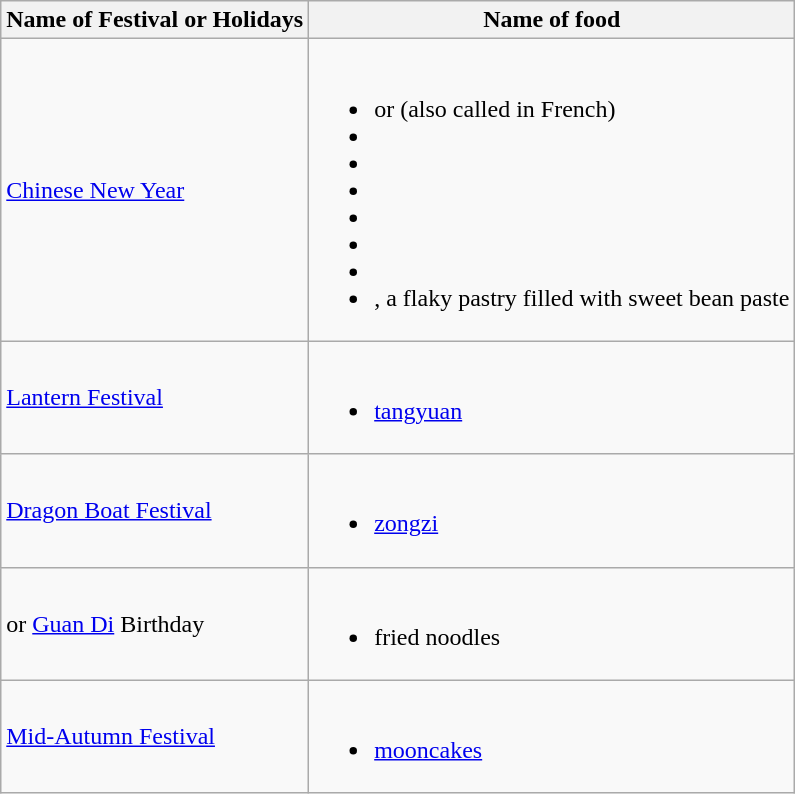<table class="wikitable">
<tr>
<th>Name of Festival or Holidays</th>
<th>Name of food</th>
</tr>
<tr>
<td><a href='#'>Chinese New Year</a></td>
<td><br><ul><li> or  (also called  in French)</li><li></li><li></li><li></li><li></li><li></li><li></li><li>, a flaky pastry filled with sweet bean paste</li></ul></td>
</tr>
<tr>
<td><a href='#'>Lantern Festival</a></td>
<td><br><ul><li><a href='#'>tangyuan</a></li></ul></td>
</tr>
<tr>
<td><a href='#'>Dragon Boat Festival</a></td>
<td><br><ul><li><a href='#'>zongzi</a></li></ul></td>
</tr>
<tr>
<td> or <a href='#'>Guan Di</a> Birthday</td>
<td><br><ul><li>fried noodles</li></ul></td>
</tr>
<tr>
<td><a href='#'>Mid-Autumn Festival</a></td>
<td><br><ul><li><a href='#'>mooncakes</a></li></ul></td>
</tr>
</table>
